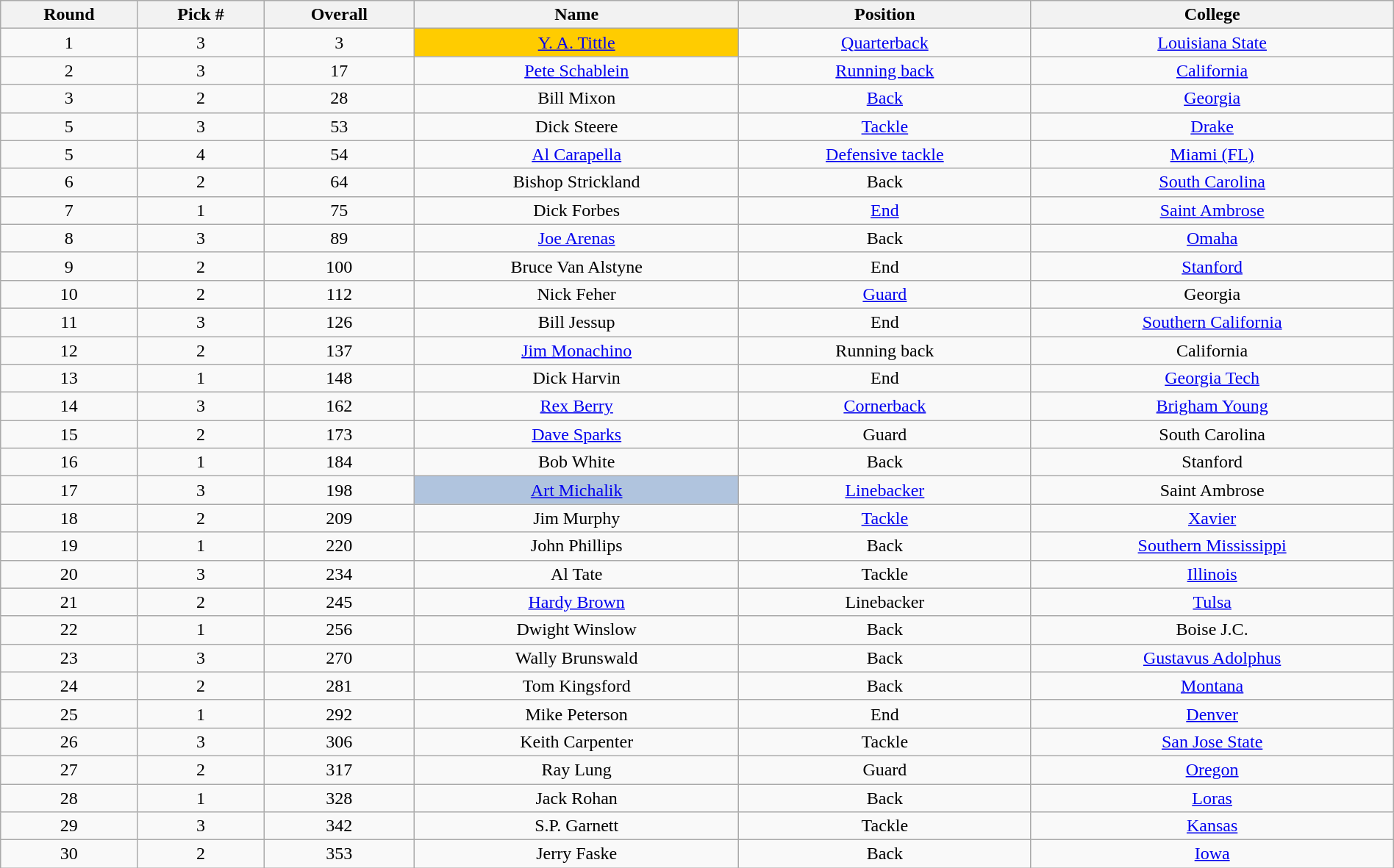<table class="wikitable sortable sortable" style="width: 100%; text-align:center">
<tr>
<th>Round</th>
<th>Pick #</th>
<th>Overall</th>
<th>Name</th>
<th>Position</th>
<th>College</th>
</tr>
<tr>
<td>1</td>
<td>3</td>
<td>3</td>
<td bgcolor=#FFCC00><a href='#'>Y. A. Tittle</a></td>
<td><a href='#'>Quarterback</a></td>
<td><a href='#'>Louisiana State</a></td>
</tr>
<tr>
<td>2</td>
<td>3</td>
<td>17</td>
<td><a href='#'>Pete Schablein</a></td>
<td><a href='#'>Running back</a></td>
<td><a href='#'>California</a></td>
</tr>
<tr>
<td>3</td>
<td>2</td>
<td>28</td>
<td>Bill Mixon</td>
<td><a href='#'>Back</a></td>
<td><a href='#'>Georgia</a></td>
</tr>
<tr>
<td>5</td>
<td>3</td>
<td>53</td>
<td>Dick Steere</td>
<td><a href='#'>Tackle</a></td>
<td><a href='#'>Drake</a></td>
</tr>
<tr>
<td>5</td>
<td>4</td>
<td>54</td>
<td><a href='#'>Al Carapella</a></td>
<td><a href='#'>Defensive tackle</a></td>
<td><a href='#'>Miami (FL)</a></td>
</tr>
<tr>
<td>6</td>
<td>2</td>
<td>64</td>
<td>Bishop Strickland</td>
<td>Back</td>
<td><a href='#'>South Carolina</a></td>
</tr>
<tr>
<td>7</td>
<td>1</td>
<td>75</td>
<td>Dick Forbes</td>
<td><a href='#'>End</a></td>
<td><a href='#'>Saint Ambrose</a></td>
</tr>
<tr>
<td>8</td>
<td>3</td>
<td>89</td>
<td><a href='#'>Joe Arenas</a></td>
<td>Back</td>
<td><a href='#'>Omaha</a></td>
</tr>
<tr>
<td>9</td>
<td>2</td>
<td>100</td>
<td>Bruce Van Alstyne</td>
<td>End</td>
<td><a href='#'>Stanford</a></td>
</tr>
<tr>
<td>10</td>
<td>2</td>
<td>112</td>
<td>Nick Feher</td>
<td><a href='#'>Guard</a></td>
<td>Georgia</td>
</tr>
<tr>
<td>11</td>
<td>3</td>
<td>126</td>
<td>Bill Jessup</td>
<td>End</td>
<td><a href='#'>Southern California</a></td>
</tr>
<tr>
<td>12</td>
<td>2</td>
<td>137</td>
<td><a href='#'>Jim Monachino</a></td>
<td>Running back</td>
<td>California</td>
</tr>
<tr>
<td>13</td>
<td>1</td>
<td>148</td>
<td>Dick Harvin</td>
<td>End</td>
<td><a href='#'>Georgia Tech</a></td>
</tr>
<tr>
<td>14</td>
<td>3</td>
<td>162</td>
<td><a href='#'>Rex Berry</a></td>
<td><a href='#'>Cornerback</a></td>
<td><a href='#'>Brigham Young</a></td>
</tr>
<tr>
<td>15</td>
<td>2</td>
<td>173</td>
<td><a href='#'>Dave Sparks</a></td>
<td>Guard</td>
<td>South Carolina</td>
</tr>
<tr>
<td>16</td>
<td>1</td>
<td>184</td>
<td>Bob White</td>
<td>Back</td>
<td>Stanford</td>
</tr>
<tr>
<td>17</td>
<td>3</td>
<td>198</td>
<td bgcolor=lightsteelblue><a href='#'>Art Michalik</a></td>
<td><a href='#'>Linebacker</a></td>
<td>Saint Ambrose</td>
</tr>
<tr>
<td>18</td>
<td>2</td>
<td>209</td>
<td>Jim Murphy</td>
<td><a href='#'>Tackle</a></td>
<td><a href='#'>Xavier</a></td>
</tr>
<tr>
<td>19</td>
<td>1</td>
<td>220</td>
<td>John Phillips</td>
<td>Back</td>
<td><a href='#'>Southern Mississippi</a></td>
</tr>
<tr>
<td>20</td>
<td>3</td>
<td>234</td>
<td>Al Tate</td>
<td>Tackle</td>
<td><a href='#'>Illinois</a></td>
</tr>
<tr>
<td>21</td>
<td>2</td>
<td>245</td>
<td><a href='#'>Hardy Brown</a></td>
<td>Linebacker</td>
<td><a href='#'>Tulsa</a></td>
</tr>
<tr>
<td>22</td>
<td>1</td>
<td>256</td>
<td>Dwight Winslow</td>
<td>Back</td>
<td>Boise J.C.</td>
</tr>
<tr>
<td>23</td>
<td>3</td>
<td>270</td>
<td>Wally Brunswald</td>
<td>Back</td>
<td><a href='#'>Gustavus Adolphus</a></td>
</tr>
<tr>
<td>24</td>
<td>2</td>
<td>281</td>
<td>Tom Kingsford</td>
<td>Back</td>
<td><a href='#'>Montana</a></td>
</tr>
<tr>
<td>25</td>
<td>1</td>
<td>292</td>
<td>Mike Peterson</td>
<td>End</td>
<td><a href='#'>Denver</a></td>
</tr>
<tr>
<td>26</td>
<td>3</td>
<td>306</td>
<td>Keith Carpenter</td>
<td>Tackle</td>
<td><a href='#'>San Jose State</a></td>
</tr>
<tr>
<td>27</td>
<td>2</td>
<td>317</td>
<td>Ray Lung</td>
<td>Guard</td>
<td><a href='#'>Oregon</a></td>
</tr>
<tr>
<td>28</td>
<td>1</td>
<td>328</td>
<td>Jack Rohan</td>
<td>Back</td>
<td><a href='#'>Loras</a></td>
</tr>
<tr>
<td>29</td>
<td>3</td>
<td>342</td>
<td>S.P. Garnett</td>
<td>Tackle</td>
<td><a href='#'>Kansas</a></td>
</tr>
<tr>
<td>30</td>
<td>2</td>
<td>353</td>
<td>Jerry Faske</td>
<td>Back</td>
<td><a href='#'>Iowa</a></td>
</tr>
</table>
